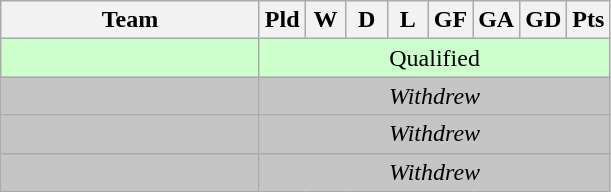<table class="wikitable" style="text-align: center;">
<tr>
<th width=165>Team</th>
<th width=20>Pld</th>
<th width=20>W</th>
<th width=20>D</th>
<th width=20>L</th>
<th width=20>GF</th>
<th width=20>GA</th>
<th width=20>GD</th>
<th width=20>Pts</th>
</tr>
<tr bgcolor=ccffcc>
<td style="text-align:left;"></td>
<td colspan=8>Qualified</td>
</tr>
<tr style="background:#c5c5c5;">
<td style="text-align:left;"></td>
<td colspan=8><em>Withdrew</em></td>
</tr>
<tr style="background:#c5c5c5;">
<td style="text-align:left;"></td>
<td colspan=8><em>Withdrew</em></td>
</tr>
<tr style="background:#c5c5c5;">
<td style="text-align:left;"></td>
<td colspan=8><em>Withdrew</em></td>
</tr>
</table>
